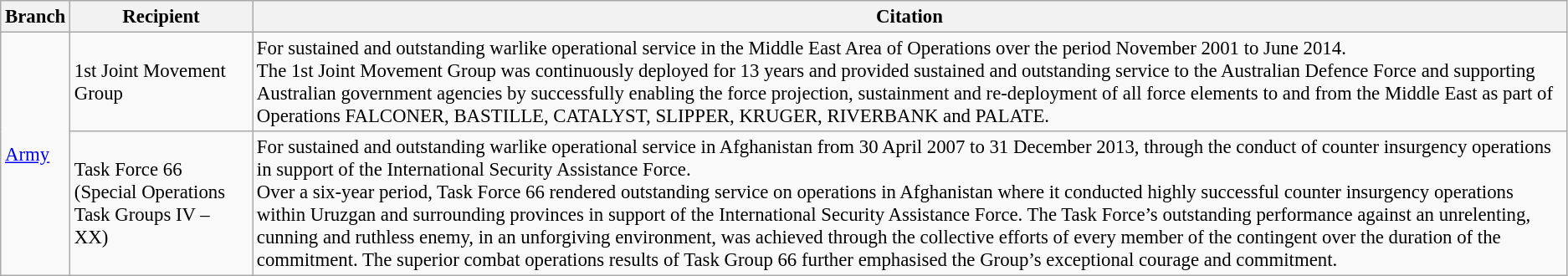<table class="wikitable" style="font-size:95%;">
<tr>
<th>Branch</th>
<th>Recipient</th>
<th>Citation</th>
</tr>
<tr>
<td rowspan="2"><a href='#'>Army</a></td>
<td>1st Joint Movement Group</td>
<td>For sustained and outstanding warlike operational service in the Middle East Area of Operations over the period November 2001 to June 2014.<br>The 1st Joint Movement Group was continuously deployed for 13 years and provided sustained and outstanding service to the Australian Defence Force and supporting Australian government agencies by successfully enabling the force projection, sustainment and re-deployment of all force elements to and from the Middle East as part of Operations FALCONER, BASTILLE, CATALYST, SLIPPER, KRUGER, RIVERBANK and PALATE.</td>
</tr>
<tr>
<td>Task Force 66 (Special Operations Task Groups IV – XX)</td>
<td>For sustained and outstanding warlike operational service in Afghanistan from 30 April 2007 to 31 December 2013, through the conduct of counter insurgency operations in support of the International Security Assistance Force.<br>Over a six-year period, Task Force 66 rendered outstanding service on operations in Afghanistan where it conducted highly successful counter insurgency operations within Uruzgan and surrounding provinces in support of the International Security Assistance Force. The Task Force’s outstanding performance against an unrelenting, cunning and ruthless enemy, in an unforgiving environment, was achieved through the collective efforts of every member of the contingent over the duration of the commitment. The superior combat operations results of Task Group 66 further emphasised the Group’s exceptional courage and commitment.</td>
</tr>
</table>
